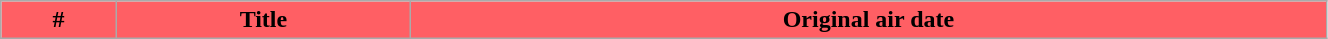<table class="wikitable plainrowheaders" style="width:70%; background:#FFFFFF;">
<tr>
<th style="background:#FF5F64;">#</th>
<th style="background:#FF5F64;">Title</th>
<th style="background:#FF5F64;">Original air date<br></th>
</tr>
</table>
